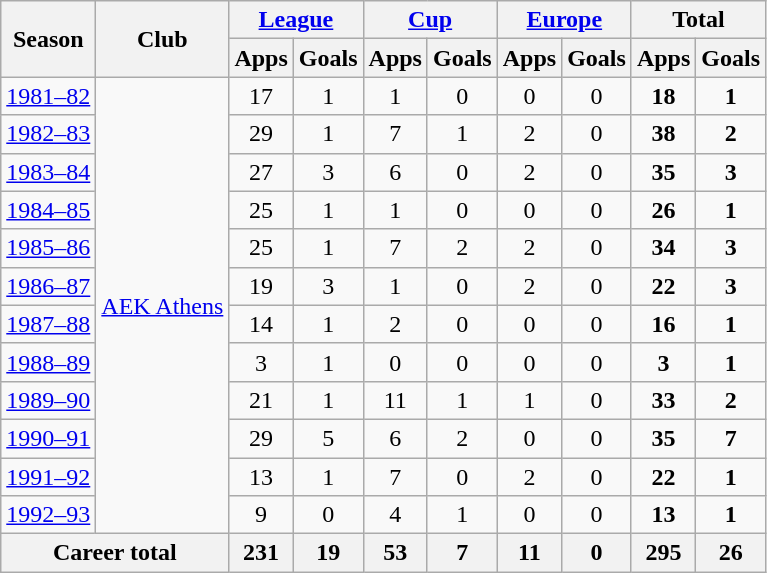<table class="wikitable" style="text-align:center">
<tr>
<th rowspan=2>Season</th>
<th rowspan=2>Club</th>
<th colspan=2><a href='#'>League</a></th>
<th colspan=2><a href='#'>Cup</a></th>
<th colspan=2><a href='#'>Europe</a></th>
<th colspan=2>Total</th>
</tr>
<tr>
<th>Apps</th>
<th>Goals</th>
<th>Apps</th>
<th>Goals</th>
<th>Apps</th>
<th>Goals</th>
<th>Apps</th>
<th>Goals</th>
</tr>
<tr>
<td><a href='#'>1981–82</a></td>
<td rowspan="12"><a href='#'>AEK Athens</a></td>
<td>17</td>
<td>1</td>
<td>1</td>
<td>0</td>
<td>0</td>
<td>0</td>
<td><strong>18</strong></td>
<td><strong>1</strong></td>
</tr>
<tr>
<td><a href='#'>1982–83</a></td>
<td>29</td>
<td>1</td>
<td>7</td>
<td>1</td>
<td>2</td>
<td>0</td>
<td><strong>38</strong></td>
<td><strong>2</strong></td>
</tr>
<tr>
<td><a href='#'>1983–84</a></td>
<td>27</td>
<td>3</td>
<td>6</td>
<td>0</td>
<td>2</td>
<td>0</td>
<td><strong>35</strong></td>
<td><strong>3</strong></td>
</tr>
<tr>
<td><a href='#'>1984–85</a></td>
<td>25</td>
<td>1</td>
<td>1</td>
<td>0</td>
<td>0</td>
<td>0</td>
<td><strong>26</strong></td>
<td><strong>1</strong></td>
</tr>
<tr>
<td><a href='#'>1985–86</a></td>
<td>25</td>
<td>1</td>
<td>7</td>
<td>2</td>
<td>2</td>
<td>0</td>
<td><strong>34</strong></td>
<td><strong>3</strong></td>
</tr>
<tr>
<td><a href='#'>1986–87</a></td>
<td>19</td>
<td>3</td>
<td>1</td>
<td>0</td>
<td>2</td>
<td>0</td>
<td><strong>22</strong></td>
<td><strong>3</strong></td>
</tr>
<tr>
<td><a href='#'>1987–88</a></td>
<td>14</td>
<td>1</td>
<td>2</td>
<td>0</td>
<td>0</td>
<td>0</td>
<td><strong>16</strong></td>
<td><strong>1</strong></td>
</tr>
<tr>
<td><a href='#'>1988–89</a></td>
<td>3</td>
<td>1</td>
<td>0</td>
<td>0</td>
<td>0</td>
<td>0</td>
<td><strong>3</strong></td>
<td><strong>1</strong></td>
</tr>
<tr>
<td><a href='#'>1989–90</a></td>
<td>21</td>
<td>1</td>
<td>11</td>
<td>1</td>
<td>1</td>
<td>0</td>
<td><strong>33</strong></td>
<td><strong>2</strong></td>
</tr>
<tr>
<td><a href='#'>1990–91</a></td>
<td>29</td>
<td>5</td>
<td>6</td>
<td>2</td>
<td>0</td>
<td>0</td>
<td><strong>35</strong></td>
<td><strong>7</strong></td>
</tr>
<tr>
<td><a href='#'>1991–92</a></td>
<td>13</td>
<td>1</td>
<td>7</td>
<td>0</td>
<td>2</td>
<td>0</td>
<td><strong>22</strong></td>
<td><strong>1</strong></td>
</tr>
<tr>
<td><a href='#'>1992–93</a></td>
<td>9</td>
<td>0</td>
<td>4</td>
<td>1</td>
<td>0</td>
<td>0</td>
<td><strong>13</strong></td>
<td><strong>1</strong></td>
</tr>
<tr>
<th colspan=2>Career total</th>
<th>231</th>
<th>19</th>
<th>53</th>
<th>7</th>
<th>11</th>
<th>0</th>
<th>295</th>
<th>26</th>
</tr>
</table>
